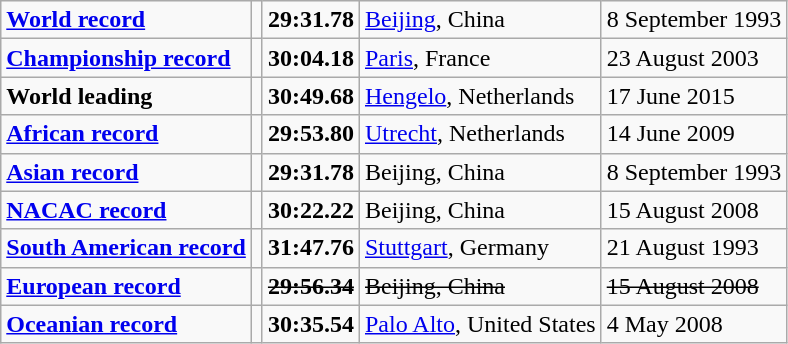<table class="wikitable">
<tr>
<td><strong><a href='#'>World record</a></strong></td>
<td></td>
<td><strong>29:31.78</strong></td>
<td><a href='#'>Beijing</a>, China</td>
<td>8 September 1993</td>
</tr>
<tr>
<td><strong><a href='#'>Championship record</a></strong></td>
<td></td>
<td><strong>30:04.18</strong></td>
<td><a href='#'>Paris</a>, France</td>
<td>23 August 2003</td>
</tr>
<tr>
<td><strong>World leading</strong></td>
<td></td>
<td><strong>30:49.68</strong></td>
<td><a href='#'>Hengelo</a>, Netherlands</td>
<td>17 June 2015</td>
</tr>
<tr>
<td><strong><a href='#'>African record</a></strong></td>
<td></td>
<td><strong>29:53.80</strong></td>
<td><a href='#'>Utrecht</a>, Netherlands</td>
<td>14 June 2009</td>
</tr>
<tr>
<td><strong><a href='#'>Asian record</a></strong></td>
<td></td>
<td><strong>29:31.78</strong></td>
<td>Beijing, China</td>
<td>8 September 1993</td>
</tr>
<tr>
<td><strong><a href='#'>NACAC record</a></strong></td>
<td></td>
<td><strong>30:22.22</strong></td>
<td>Beijing, China</td>
<td>15 August 2008</td>
</tr>
<tr>
<td><strong><a href='#'>South American record</a></strong></td>
<td></td>
<td><strong>31:47.76</strong></td>
<td><a href='#'>Stuttgart</a>, Germany</td>
<td>21 August 1993</td>
</tr>
<tr>
<td><strong><a href='#'>European record</a></strong></td>
<td><s></s></td>
<td><strong><s>29:56.34</s></strong></td>
<td><s>Beijing, China</s></td>
<td><s>15 August 2008</s></td>
</tr>
<tr>
<td><strong><a href='#'>Oceanian record</a></strong></td>
<td></td>
<td><strong>30:35.54</strong></td>
<td><a href='#'>Palo Alto</a>, United States</td>
<td>4 May 2008</td>
</tr>
</table>
